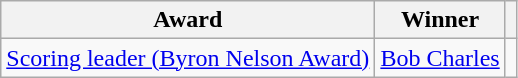<table class="wikitable">
<tr>
<th>Award</th>
<th>Winner</th>
<th></th>
</tr>
<tr>
<td><a href='#'>Scoring leader (Byron Nelson Award)</a></td>
<td> <a href='#'>Bob Charles</a></td>
<td></td>
</tr>
</table>
